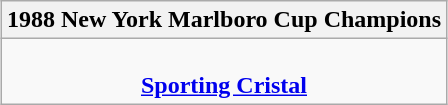<table class=wikitable style="text-align:center; margin:auto">
<tr>
<th>1988 New York Marlboro Cup Champions</th>
</tr>
<tr>
<td><br><strong><a href='#'>Sporting Cristal</a></strong></td>
</tr>
</table>
